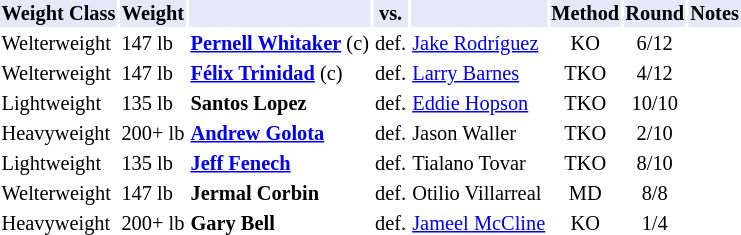<table class="toccolours" style="font-size: 85%;">
<tr>
<th style="background:#e6e8fa; color:#000; text-align:center;">Weight Class</th>
<th style="background:#e6e8fa; color:#000; text-align:center;">Weight</th>
<th style="background:#e6e8fa; color:#000; text-align:center;"></th>
<th style="background:#e6e8fa; color:#000; text-align:center;">vs.</th>
<th style="background:#e6e8fa; color:#000; text-align:center;"></th>
<th style="background:#e6e8fa; color:#000; text-align:center;">Method</th>
<th style="background:#e6e8fa; color:#000; text-align:center;">Round</th>
<th style="background:#e6e8fa; color:#000; text-align:center;">Notes</th>
</tr>
<tr>
<td>Welterweight</td>
<td>147 lb</td>
<td><strong><a href='#'>Pernell Whitaker</a></strong> (c)</td>
<td>def.</td>
<td><a href='#'>Jake Rodríguez</a></td>
<td align=center>KO</td>
<td align=center>6/12</td>
<td></td>
</tr>
<tr>
<td>Welterweight</td>
<td>147 lb</td>
<td><strong><a href='#'>Félix Trinidad</a></strong> (c)</td>
<td>def.</td>
<td><a href='#'>Larry Barnes</a></td>
<td align=center>TKO</td>
<td align=center>4/12</td>
<td></td>
</tr>
<tr>
<td>Lightweight</td>
<td>135 lb</td>
<td><strong>Santos Lopez</strong></td>
<td>def.</td>
<td><a href='#'>Eddie Hopson</a></td>
<td align=center>TKO</td>
<td align=center>10/10</td>
</tr>
<tr>
<td>Heavyweight</td>
<td>200+ lb</td>
<td><strong><a href='#'>Andrew Golota</a></strong></td>
<td>def.</td>
<td>Jason Waller</td>
<td align=center>TKO</td>
<td align=center>2/10</td>
</tr>
<tr>
<td>Lightweight</td>
<td>135 lb</td>
<td><strong><a href='#'>Jeff Fenech</a></strong></td>
<td>def.</td>
<td>Tialano Tovar</td>
<td align=center>TKO</td>
<td align=center>8/10</td>
</tr>
<tr>
<td>Welterweight</td>
<td>147 lb</td>
<td><strong>Jermal Corbin</strong></td>
<td>def.</td>
<td>Otilio Villarreal</td>
<td align=center>MD</td>
<td align=center>8/8</td>
</tr>
<tr>
<td>Heavyweight</td>
<td>200+ lb</td>
<td><strong>Gary Bell</strong></td>
<td>def.</td>
<td><a href='#'>Jameel McCline</a></td>
<td align=center>KO</td>
<td align=center>1/4</td>
</tr>
</table>
